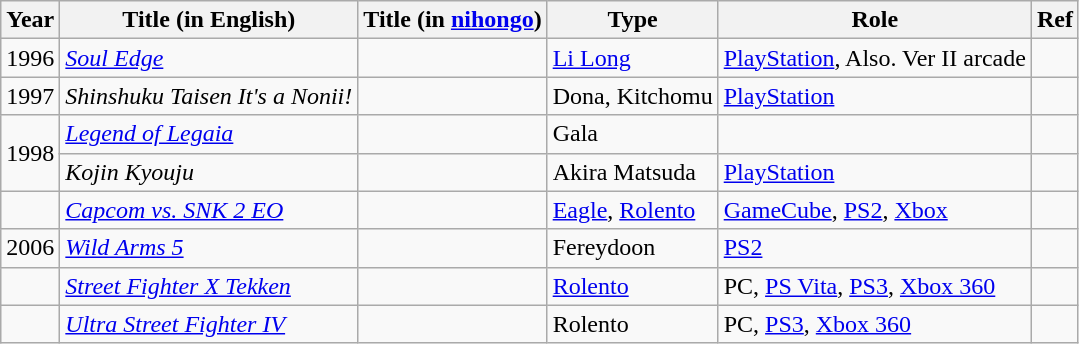<table class="wikitable sortable">
<tr>
<th>Year</th>
<th>Title (in English)</th>
<th>Title (in <a href='#'>nihongo</a>)</th>
<th>Type</th>
<th>Role</th>
<th>Ref</th>
</tr>
<tr>
<td>1996</td>
<td><em><a href='#'>Soul Edge</a></em></td>
<td></td>
<td><a href='#'>Li Long</a></td>
<td><a href='#'>PlayStation</a>, Also. Ver II arcade</td>
<td></td>
</tr>
<tr>
<td>1997</td>
<td><em>Shinshuku Taisen It's a Nonii!</em></td>
<td></td>
<td>Dona, Kitchomu</td>
<td><a href='#'>PlayStation</a></td>
<td></td>
</tr>
<tr>
<td rowspan="2">1998</td>
<td><em><a href='#'>Legend of Legaia</a></em></td>
<td><em></em></td>
<td>Gala</td>
<td></td>
<td></td>
</tr>
<tr>
<td><em>Kojin Kyouju</em></td>
<td></td>
<td>Akira Matsuda</td>
<td><a href='#'>PlayStation</a></td>
<td></td>
</tr>
<tr>
<td></td>
<td><em><a href='#'>Capcom vs. SNK 2 EO</a></em></td>
<td><em></em></td>
<td><a href='#'>Eagle</a>, <a href='#'>Rolento</a></td>
<td><a href='#'>GameCube</a>, <a href='#'>PS2</a>, <a href='#'>Xbox</a></td>
<td></td>
</tr>
<tr>
<td>2006</td>
<td><em><a href='#'>Wild Arms 5</a></em></td>
<td><em></em></td>
<td>Fereydoon</td>
<td><a href='#'>PS2</a></td>
<td></td>
</tr>
<tr>
<td></td>
<td><em><a href='#'>Street Fighter X Tekken</a></em></td>
<td><em></em></td>
<td><a href='#'>Rolento</a></td>
<td>PC, <a href='#'>PS Vita</a>, <a href='#'>PS3</a>, <a href='#'>Xbox 360</a></td>
<td></td>
</tr>
<tr>
<td></td>
<td><em><a href='#'>Ultra Street Fighter IV</a></em></td>
<td><em></em></td>
<td>Rolento</td>
<td>PC, <a href='#'>PS3</a>, <a href='#'>Xbox 360</a></td>
<td></td>
</tr>
</table>
